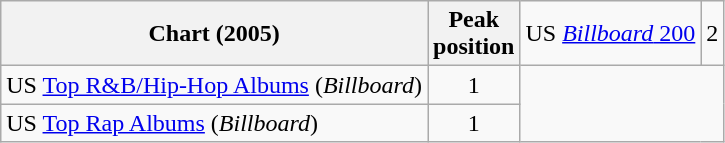<table class="wikitable sortable">
<tr>
<th align="left">Chart (2005)</th>
<th align="left">Peak<br>position</th>
<td align="left">US <a href='#'><em>Billboard</em> 200</a></td>
<td style="text-align:center;">2</td>
</tr>
<tr>
<td align="left">US <a href='#'>Top R&B/Hip-Hop Albums</a> (<em>Billboard</em>)</td>
<td style="text-align:center;">1</td>
</tr>
<tr>
<td align="left">US <a href='#'>Top Rap Albums</a> (<em>Billboard</em>)</td>
<td style="text-align:center;">1</td>
</tr>
</table>
